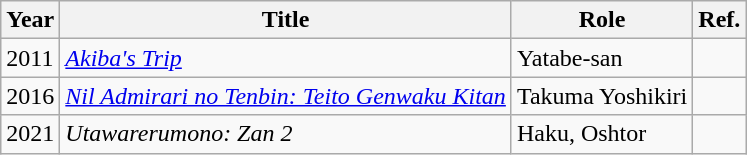<table class="wikitable sortable plainrowheaders">
<tr>
<th scope="col">Year</th>
<th scope="col">Title</th>
<th scope="col">Role</th>
<th scope="col" class="unsortable">Ref.</th>
</tr>
<tr>
<td>2011</td>
<td><em><a href='#'>Akiba's Trip</a></em></td>
<td>Yatabe-san</td>
<td></td>
</tr>
<tr>
<td>2016</td>
<td><em><a href='#'>Nil Admirari no Tenbin: Teito Genwaku Kitan</a></em></td>
<td>Takuma Yoshikiri</td>
<td></td>
</tr>
<tr>
<td>2021</td>
<td><em>Utawarerumono: Zan 2</em></td>
<td>Haku, Oshtor</td>
<td></td>
</tr>
</table>
